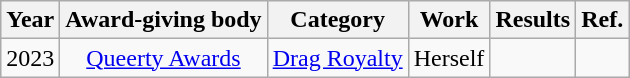<table class="wikitable sortable" >
<tr>
<th>Year</th>
<th>Award-giving body</th>
<th>Category</th>
<th>Work</th>
<th>Results</th>
<th>Ref.</th>
</tr>
<tr>
<td style="text-align:center">2023</td>
<td style="text-align:center"><a href='#'>Queerty Awards</a></td>
<td style="text-align:center"><a href='#'>Drag Royalty</a></td>
<td style="text-align:center">Herself</td>
<td></td>
<td style="text-align:center"></td>
</tr>
</table>
